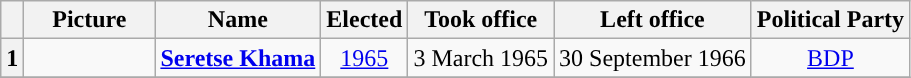<table class="wikitable" style="text-align:center">
<tr>
<th></th>
<th style="width:80px;">Picture</th>
<th>Name<br></th>
<th>Elected</th>
<th>Took office</th>
<th>Left office</th>
<th>Political Party</th>
</tr>
<tr>
<th style="background:">1</th>
<td></td>
<td><strong><a href='#'>Seretse Khama</a></strong><br></td>
<td><a href='#'>1965</a></td>
<td>3 March 1965</td>
<td>30 September 1966</td>
<td><a href='#'>BDP</a></td>
</tr>
<tr>
</tr>
</table>
